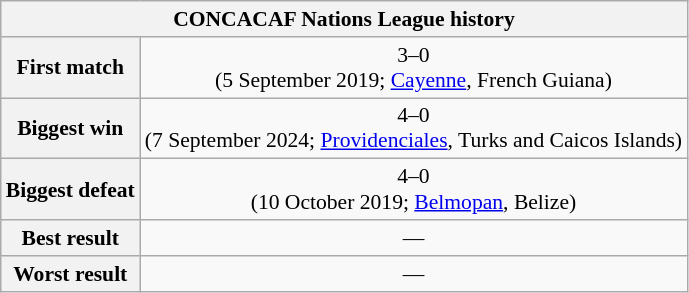<table class="wikitable collapsible collapsed" style="text-align: center;font-size:90%;">
<tr>
<th colspan="2">CONCACAF Nations League history</th>
</tr>
<tr>
<th>First match</th>
<td> 3–0 <br> (5 September 2019; <a href='#'>Cayenne</a>, French Guiana)</td>
</tr>
<tr>
<th>Biggest win</th>
<td> 4–0  <br> (7 September 2024; <a href='#'>Providenciales</a>, Turks and Caicos Islands)</td>
</tr>
<tr>
<th>Biggest defeat</th>
<td> 4–0 <br> (10 October 2019; <a href='#'>Belmopan</a>, Belize)</td>
</tr>
<tr>
<th>Best result</th>
<td>—</td>
</tr>
<tr>
<th>Worst result</th>
<td>—</td>
</tr>
</table>
